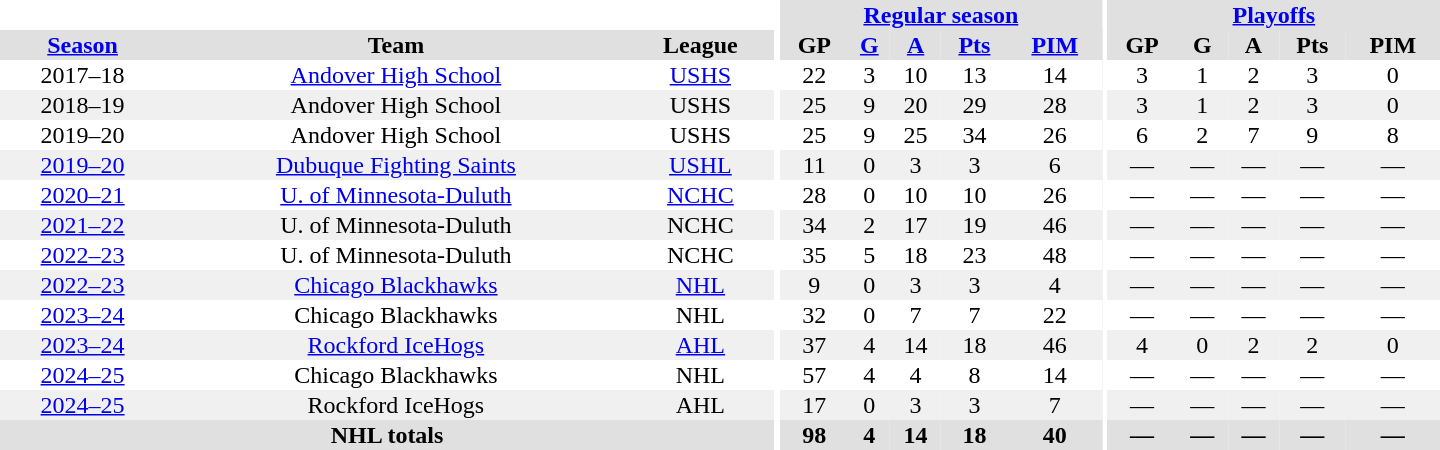<table border="0" cellpadding="1" cellspacing="0" style="text-align:center; width:60em">
<tr bgcolor="#e0e0e0">
<th colspan="3" bgcolor="#ffffff"></th>
<th rowspan="100" bgcolor="#ffffff"></th>
<th colspan="5"><a href='#'>Regular season</a></th>
<th rowspan="100" bgcolor="#ffffff"></th>
<th colspan="5"><a href='#'>Playoffs</a></th>
</tr>
<tr bgcolor="#e0e0e0">
<th><a href='#'>Season</a></th>
<th>Team</th>
<th>League</th>
<th>GP</th>
<th><a href='#'>G</a></th>
<th><a href='#'>A</a></th>
<th><a href='#'>Pts</a></th>
<th><a href='#'>PIM</a></th>
<th>GP</th>
<th>G</th>
<th>A</th>
<th>Pts</th>
<th>PIM</th>
</tr>
<tr>
<td>2017–18</td>
<td><a href='#'>Andover High School</a></td>
<td><a href='#'>USHS</a></td>
<td>22</td>
<td>3</td>
<td>10</td>
<td>13</td>
<td>14</td>
<td>3</td>
<td>1</td>
<td>2</td>
<td>3</td>
<td>0</td>
</tr>
<tr bgcolor="#f0f0f0">
<td>2018–19</td>
<td>Andover High School</td>
<td>USHS</td>
<td>25</td>
<td>9</td>
<td>20</td>
<td>29</td>
<td>28</td>
<td>3</td>
<td>1</td>
<td>2</td>
<td>3</td>
<td>0</td>
</tr>
<tr>
<td>2019–20</td>
<td>Andover High School</td>
<td>USHS</td>
<td>25</td>
<td>9</td>
<td>25</td>
<td>34</td>
<td>26</td>
<td>6</td>
<td>2</td>
<td>7</td>
<td>9</td>
<td>8</td>
</tr>
<tr bgcolor="#f0f0f0">
<td><a href='#'>2019–20</a></td>
<td><a href='#'>Dubuque Fighting Saints</a></td>
<td><a href='#'>USHL</a></td>
<td>11</td>
<td>0</td>
<td>3</td>
<td>3</td>
<td>6</td>
<td>—</td>
<td>—</td>
<td>—</td>
<td>—</td>
<td>—</td>
</tr>
<tr>
<td><a href='#'>2020–21</a></td>
<td><a href='#'>U. of Minnesota-Duluth</a></td>
<td><a href='#'>NCHC</a></td>
<td>28</td>
<td>0</td>
<td>10</td>
<td>10</td>
<td>26</td>
<td>—</td>
<td>—</td>
<td>—</td>
<td>—</td>
<td>—</td>
</tr>
<tr bgcolor="#f0f0f0">
<td><a href='#'>2021–22</a></td>
<td>U. of Minnesota-Duluth</td>
<td>NCHC</td>
<td>34</td>
<td>2</td>
<td>17</td>
<td>19</td>
<td>46</td>
<td>—</td>
<td>—</td>
<td>—</td>
<td>—</td>
<td>—</td>
</tr>
<tr>
<td><a href='#'>2022–23</a></td>
<td>U. of Minnesota-Duluth</td>
<td>NCHC</td>
<td>35</td>
<td>5</td>
<td>18</td>
<td>23</td>
<td>48</td>
<td>—</td>
<td>—</td>
<td>—</td>
<td>—</td>
<td>—</td>
</tr>
<tr bgcolor="#f0f0f0">
<td><a href='#'>2022–23</a></td>
<td><a href='#'>Chicago Blackhawks</a></td>
<td><a href='#'>NHL</a></td>
<td>9</td>
<td>0</td>
<td>3</td>
<td>3</td>
<td>4</td>
<td>—</td>
<td>—</td>
<td>—</td>
<td>—</td>
<td>—</td>
</tr>
<tr>
<td><a href='#'>2023–24</a></td>
<td>Chicago Blackhawks</td>
<td>NHL</td>
<td>32</td>
<td>0</td>
<td>7</td>
<td>7</td>
<td>22</td>
<td>—</td>
<td>—</td>
<td>—</td>
<td>—</td>
<td>—</td>
</tr>
<tr bgcolor="#f0f0f0">
<td><a href='#'>2023–24</a></td>
<td><a href='#'>Rockford IceHogs</a></td>
<td><a href='#'>AHL</a></td>
<td>37</td>
<td>4</td>
<td>14</td>
<td>18</td>
<td>46</td>
<td>4</td>
<td>0</td>
<td>2</td>
<td>2</td>
<td>0</td>
</tr>
<tr>
<td><a href='#'>2024–25</a></td>
<td>Chicago Blackhawks</td>
<td>NHL</td>
<td>57</td>
<td>4</td>
<td>4</td>
<td>8</td>
<td>14</td>
<td>—</td>
<td>—</td>
<td>—</td>
<td>—</td>
<td>—</td>
</tr>
<tr bgcolor="#f0f0f0">
<td><a href='#'>2024–25</a></td>
<td>Rockford IceHogs</td>
<td>AHL</td>
<td>17</td>
<td>0</td>
<td>3</td>
<td>3</td>
<td>7</td>
<td>—</td>
<td>—</td>
<td>—</td>
<td>—</td>
<td>—</td>
</tr>
<tr bgcolor="#e0e0e0">
<th colspan="3">NHL totals</th>
<th>98</th>
<th>4</th>
<th>14</th>
<th>18</th>
<th>40</th>
<th>—</th>
<th>—</th>
<th>—</th>
<th>—</th>
<th>—</th>
</tr>
</table>
